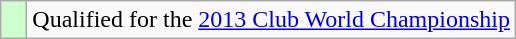<table class="wikitable" style="text-align: left;">
<tr>
<td width=10px bgcolor=#ccffcc></td>
<td>Qualified for the <a href='#'>2013 Club World Championship</a></td>
</tr>
</table>
